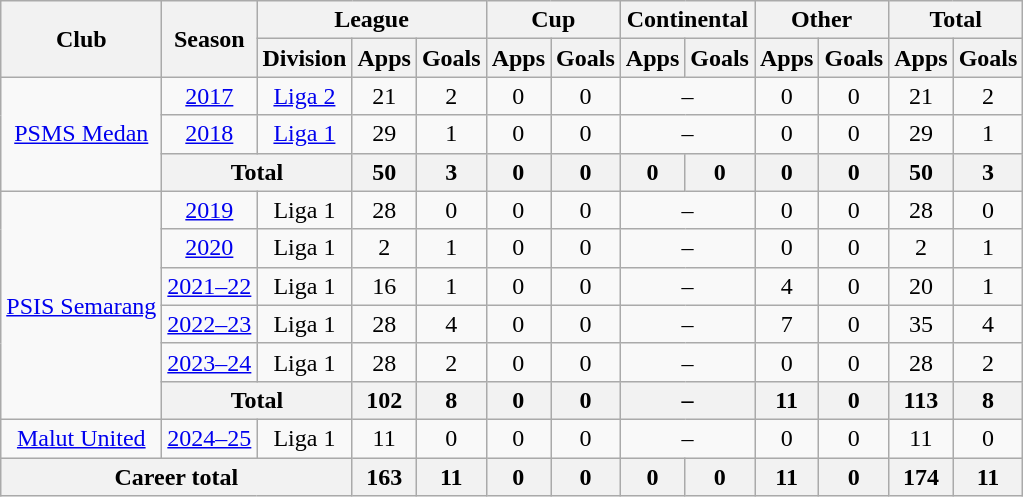<table class="wikitable" style="text-align:center">
<tr>
<th rowspan="2">Club</th>
<th rowspan="2">Season</th>
<th colspan="3">League</th>
<th colspan="2">Cup</th>
<th colspan="2">Continental</th>
<th colspan="2">Other</th>
<th colspan="2">Total</th>
</tr>
<tr>
<th>Division</th>
<th>Apps</th>
<th>Goals</th>
<th>Apps</th>
<th>Goals</th>
<th>Apps</th>
<th>Goals</th>
<th>Apps</th>
<th>Goals</th>
<th>Apps</th>
<th>Goals</th>
</tr>
<tr>
<td rowspan="3" valign="center"><a href='#'>PSMS Medan</a></td>
<td><a href='#'>2017</a></td>
<td><a href='#'>Liga 2</a></td>
<td>21</td>
<td>2</td>
<td>0</td>
<td>0</td>
<td colspan="2">–</td>
<td>0</td>
<td>0</td>
<td>21</td>
<td>2</td>
</tr>
<tr>
<td><a href='#'>2018</a></td>
<td><a href='#'>Liga 1</a></td>
<td>29</td>
<td>1</td>
<td>0</td>
<td>0</td>
<td colspan="2">–</td>
<td>0</td>
<td>0</td>
<td>29</td>
<td>1</td>
</tr>
<tr>
<th colspan="2">Total</th>
<th>50</th>
<th>3</th>
<th>0</th>
<th>0</th>
<th>0</th>
<th>0</th>
<th>0</th>
<th>0</th>
<th>50</th>
<th>3</th>
</tr>
<tr>
<td rowspan="6" valign="center"><a href='#'>PSIS Semarang</a></td>
<td><a href='#'>2019</a></td>
<td rowspan="1" valign="center">Liga 1</td>
<td>28</td>
<td>0</td>
<td>0</td>
<td>0</td>
<td colspan="2">–</td>
<td>0</td>
<td>0</td>
<td>28</td>
<td>0</td>
</tr>
<tr>
<td><a href='#'>2020</a></td>
<td rowspan="1">Liga 1</td>
<td>2</td>
<td>1</td>
<td>0</td>
<td>0</td>
<td colspan="2">–</td>
<td>0</td>
<td>0</td>
<td>2</td>
<td>1</td>
</tr>
<tr>
<td><a href='#'>2021–22</a></td>
<td rowspan="1">Liga 1</td>
<td>16</td>
<td>1</td>
<td>0</td>
<td>0</td>
<td colspan="2">–</td>
<td>4</td>
<td>0</td>
<td>20</td>
<td>1</td>
</tr>
<tr>
<td><a href='#'>2022–23</a></td>
<td>Liga 1</td>
<td>28</td>
<td>4</td>
<td>0</td>
<td>0</td>
<td colspan="2">–</td>
<td>7</td>
<td>0</td>
<td>35</td>
<td>4</td>
</tr>
<tr>
<td><a href='#'>2023–24</a></td>
<td>Liga 1</td>
<td>28</td>
<td>2</td>
<td>0</td>
<td>0</td>
<td colspan="2">–</td>
<td>0</td>
<td>0</td>
<td>28</td>
<td>2</td>
</tr>
<tr>
<th colspan="2">Total</th>
<th>102</th>
<th>8</th>
<th>0</th>
<th>0</th>
<th colspan="2">–</th>
<th>11</th>
<th>0</th>
<th>113</th>
<th>8</th>
</tr>
<tr>
<td rowspan="1"><a href='#'>Malut United</a></td>
<td><a href='#'>2024–25</a></td>
<td>Liga 1</td>
<td>11</td>
<td>0</td>
<td>0</td>
<td>0</td>
<td colspan="2">–</td>
<td>0</td>
<td>0</td>
<td>11</td>
<td>0</td>
</tr>
<tr>
<th colspan="3">Career total</th>
<th>163</th>
<th>11</th>
<th>0</th>
<th>0</th>
<th>0</th>
<th>0</th>
<th>11</th>
<th>0</th>
<th>174</th>
<th>11</th>
</tr>
</table>
